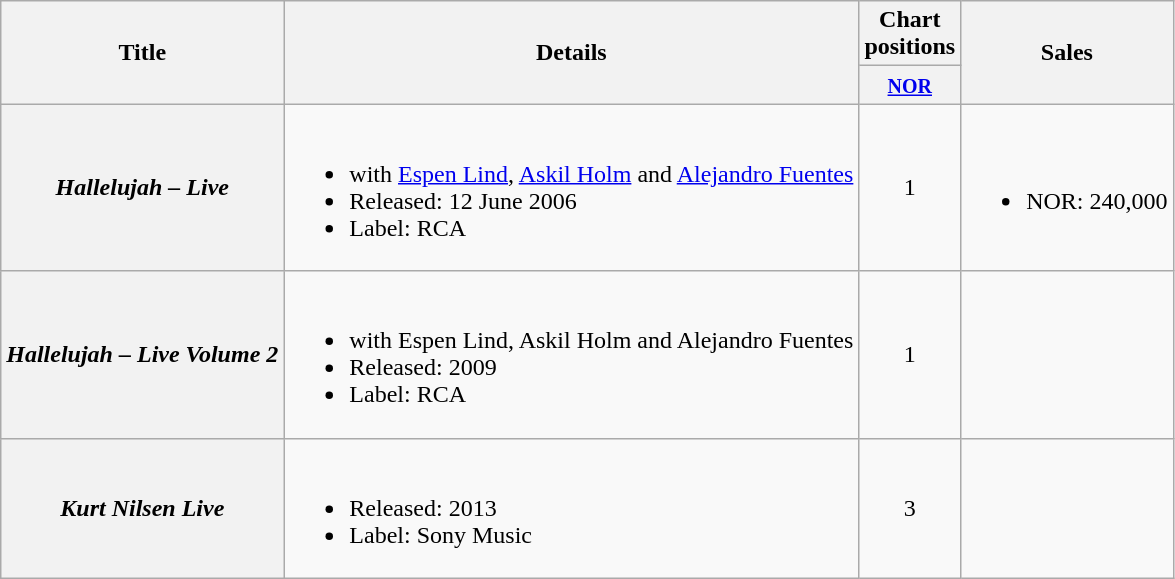<table class="wikitable plainrowheaders">
<tr>
<th rowspan="2">Title</th>
<th rowspan="2">Details</th>
<th colspan="1">Chart positions</th>
<th rowspan="2">Sales</th>
</tr>
<tr>
<th style="width:40px;"><small><a href='#'>NOR</a></small><br></th>
</tr>
<tr>
<th scope="row"><em>Hallelujah – Live</em></th>
<td><br><ul><li>with <a href='#'>Espen Lind</a>, <a href='#'>Askil Holm</a> and <a href='#'>Alejandro Fuentes</a></li><li>Released: 12 June 2006</li><li>Label: RCA</li></ul></td>
<td style="text-align:center;">1</td>
<td><br><ul><li>NOR: 240,000</li></ul></td>
</tr>
<tr>
<th scope="row"><em>Hallelujah – Live Volume 2</em></th>
<td><br><ul><li>with Espen Lind, Askil Holm and Alejandro Fuentes</li><li>Released: 2009</li><li>Label: RCA</li></ul></td>
<td style="text-align:center;">1</td>
<td></td>
</tr>
<tr>
<th scope="row"><em>Kurt Nilsen Live</em></th>
<td><br><ul><li>Released: 2013</li><li>Label: Sony Music</li></ul></td>
<td style="text-align:center;">3</td>
<td></td>
</tr>
</table>
